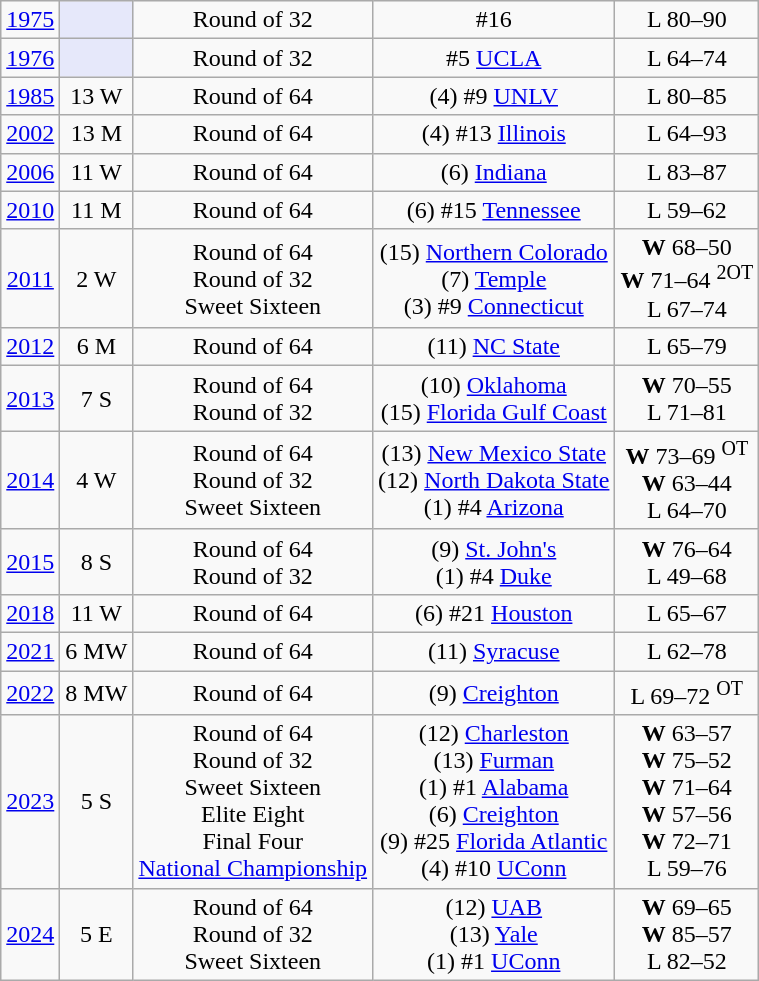<table class=wikitable style="text-align:center">
<tr>
<td><a href='#'>1975</a></td>
<td style="background:#E6E8FA;"></td>
<td>Round of 32</td>
<td>#16 </td>
<td>L 80–90</td>
</tr>
<tr>
<td><a href='#'>1976</a></td>
<td style="background:#E6E8FA;"></td>
<td>Round of 32</td>
<td>#5 <a href='#'>UCLA</a></td>
<td>L 64–74</td>
</tr>
<tr>
<td><a href='#'>1985</a></td>
<td>13 W</td>
<td>Round of 64</td>
<td>(4) #9 <a href='#'>UNLV</a></td>
<td>L 80–85</td>
</tr>
<tr>
<td><a href='#'>2002</a></td>
<td>13 M</td>
<td>Round of 64</td>
<td>(4) #13 <a href='#'>Illinois</a></td>
<td>L 64–93</td>
</tr>
<tr>
<td><a href='#'>2006</a></td>
<td>11 W</td>
<td>Round of 64</td>
<td>(6) <a href='#'>Indiana</a></td>
<td>L 83–87</td>
</tr>
<tr>
<td><a href='#'>2010</a></td>
<td>11 M</td>
<td>Round of 64</td>
<td>(6) #15 <a href='#'>Tennessee</a></td>
<td>L 59–62</td>
</tr>
<tr>
<td><a href='#'>2011</a></td>
<td>2 W</td>
<td>Round of 64<br>Round of 32<br>Sweet Sixteen</td>
<td>(15) <a href='#'>Northern Colorado</a><br>(7) <a href='#'>Temple</a><br>(3) #9 <a href='#'>Connecticut</a></td>
<td><strong>W</strong> 68–50<br><strong>W</strong> 71–64 <sup>2OT</sup><br>L 67–74</td>
</tr>
<tr>
<td><a href='#'>2012</a></td>
<td>6 M</td>
<td>Round of 64</td>
<td>(11) <a href='#'>NC State</a></td>
<td>L 65–79</td>
</tr>
<tr>
<td><a href='#'>2013</a></td>
<td>7 S</td>
<td>Round of 64<br>Round of 32</td>
<td>(10) <a href='#'>Oklahoma</a><br>(15) <a href='#'>Florida Gulf Coast</a></td>
<td><strong>W</strong> 70–55<br>L 71–81</td>
</tr>
<tr>
<td><a href='#'>2014</a></td>
<td>4 W</td>
<td>Round of 64<br>Round of 32<br>Sweet Sixteen</td>
<td>(13) <a href='#'>New Mexico State</a><br>(12) <a href='#'>North Dakota State</a><br>(1) #4 <a href='#'>Arizona</a></td>
<td><strong>W</strong> 73–69 <sup>OT</sup><br><strong>W</strong> 63–44<br>L 64–70</td>
</tr>
<tr>
<td><a href='#'>2015</a></td>
<td>8 S</td>
<td>Round of 64<br>Round of 32</td>
<td>(9) <a href='#'>St. John's</a><br>(1) #4 <a href='#'>Duke</a></td>
<td><strong>W</strong> 76–64<br>L 49–68</td>
</tr>
<tr>
<td><a href='#'>2018</a></td>
<td>11 W</td>
<td>Round of 64</td>
<td>(6) #21 <a href='#'>Houston</a></td>
<td>L 65–67</td>
</tr>
<tr>
<td><a href='#'>2021</a></td>
<td>6 MW</td>
<td>Round of 64</td>
<td>(11) <a href='#'>Syracuse</a></td>
<td>L 62–78</td>
</tr>
<tr>
<td><a href='#'>2022</a></td>
<td>8 MW</td>
<td>Round of 64</td>
<td>(9) <a href='#'>Creighton</a></td>
<td>L 69–72 <sup>OT</sup></td>
</tr>
<tr>
<td><a href='#'>2023</a></td>
<td>5 S</td>
<td>Round of 64<br>Round of 32<br>Sweet Sixteen<br>Elite Eight<br>Final Four<br><a href='#'>National Championship</a></td>
<td>(12) <a href='#'>Charleston</a><br>(13) <a href='#'>Furman</a><br>(1) #1 <a href='#'>Alabama</a><br>(6) <a href='#'>Creighton</a><br>(9) #25 <a href='#'>Florida Atlantic</a><br>(4) #10 <a href='#'>UConn</a></td>
<td><strong>W</strong> 63–57<br><strong>W</strong> 75–52<br><strong>W</strong> 71–64<br><strong>W</strong> 57–56<br><strong>W</strong> 72–71<br> L 59–76</td>
</tr>
<tr>
<td><a href='#'>2024</a></td>
<td>5 E</td>
<td>Round of 64<br>Round of 32<br>Sweet Sixteen</td>
<td>(12) <a href='#'>UAB</a><br>(13) <a href='#'>Yale</a><br>(1) #1 <a href='#'>UConn</a></td>
<td><strong>W</strong> 69–65<br><strong>W</strong> 85–57<br> L 82–52</td>
</tr>
</table>
